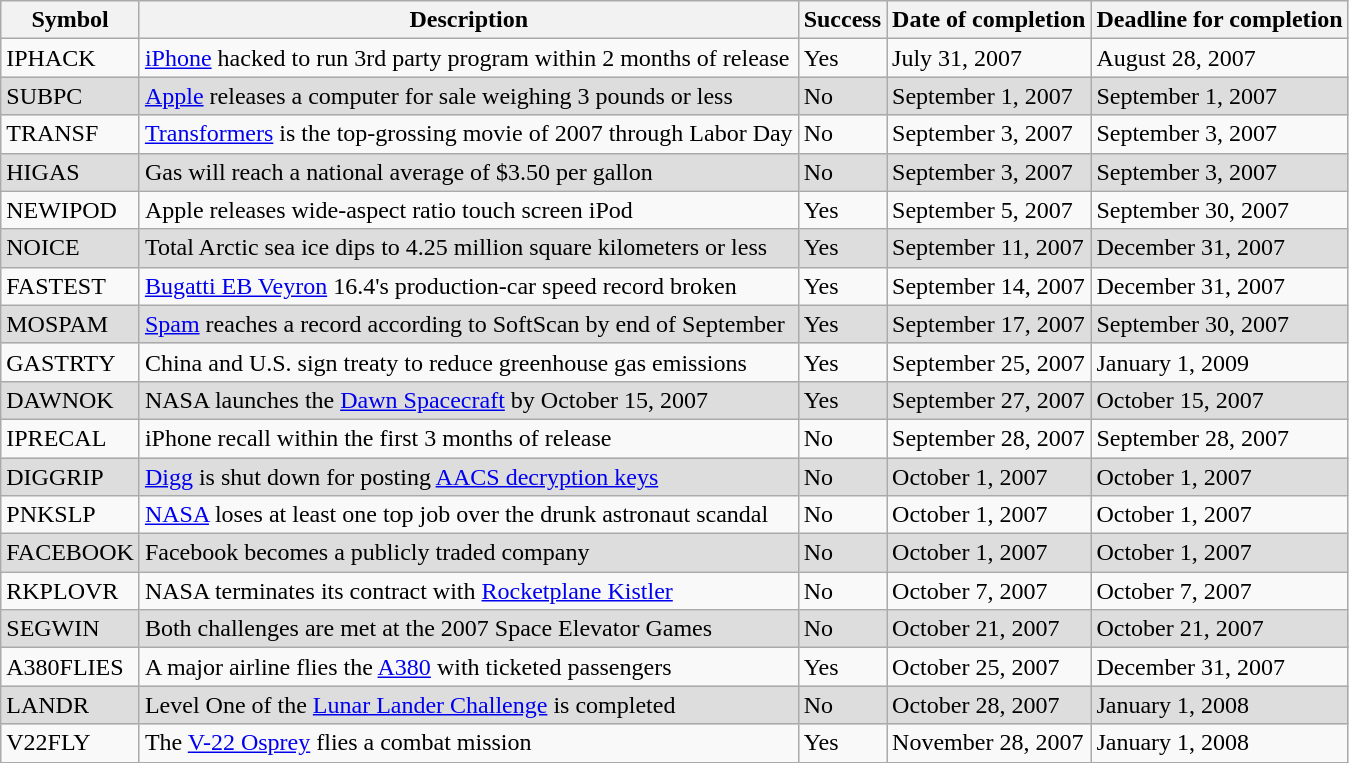<table class="wikitable">
<tr>
<th>Symbol</th>
<th>Description</th>
<th>Success</th>
<th>Date of completion</th>
<th>Deadline for completion</th>
</tr>
<tr>
<td>IPHACK</td>
<td><a href='#'>iPhone</a> hacked to run 3rd party program within 2 months of release</td>
<td>Yes</td>
<td>July 31, 2007</td>
<td>August 28, 2007</td>
</tr>
<tr style="background:#DDDDDD">
<td>SUBPC</td>
<td><a href='#'>Apple</a> releases a computer for sale weighing 3 pounds or less</td>
<td>No</td>
<td>September 1, 2007</td>
<td>September 1, 2007</td>
</tr>
<tr>
<td>TRANSF</td>
<td><a href='#'>Transformers</a> is the top-grossing movie of 2007 through Labor Day</td>
<td>No</td>
<td>September 3, 2007</td>
<td>September 3, 2007</td>
</tr>
<tr style="background:#DDDDDD">
<td>HIGAS</td>
<td>Gas will reach a national average of $3.50 per gallon</td>
<td>No</td>
<td>September 3, 2007</td>
<td>September 3, 2007</td>
</tr>
<tr>
<td>NEWIPOD</td>
<td>Apple releases wide-aspect ratio touch screen iPod</td>
<td>Yes</td>
<td>September 5, 2007</td>
<td>September 30, 2007</td>
</tr>
<tr style="background:#DDDDDD">
<td>NOICE</td>
<td>Total Arctic sea ice dips to 4.25 million square kilometers or less</td>
<td>Yes</td>
<td>September 11, 2007</td>
<td>December 31, 2007</td>
</tr>
<tr>
<td>FASTEST</td>
<td><a href='#'>Bugatti EB Veyron</a> 16.4's production-car speed record broken</td>
<td>Yes</td>
<td>September 14, 2007</td>
<td>December 31, 2007</td>
</tr>
<tr style="background:#DDDDDD">
<td>MOSPAM</td>
<td><a href='#'>Spam</a> reaches a record according to SoftScan by end of September</td>
<td>Yes</td>
<td>September 17, 2007</td>
<td>September 30, 2007</td>
</tr>
<tr>
<td>GASTRTY</td>
<td>China and U.S. sign treaty to reduce greenhouse gas emissions</td>
<td>Yes</td>
<td>September 25, 2007</td>
<td>January 1, 2009</td>
</tr>
<tr style="background:#DDDDDD">
<td>DAWNOK</td>
<td>NASA launches the <a href='#'>Dawn Spacecraft</a> by October 15, 2007</td>
<td>Yes</td>
<td>September 27, 2007</td>
<td>October 15, 2007</td>
</tr>
<tr>
<td>IPRECAL</td>
<td>iPhone recall within the first 3 months of release</td>
<td>No</td>
<td>September 28, 2007</td>
<td>September 28, 2007</td>
</tr>
<tr style="background:#DDDDDD">
<td>DIGGRIP</td>
<td><a href='#'>Digg</a> is shut down for posting <a href='#'>AACS decryption keys</a></td>
<td>No</td>
<td>October 1, 2007</td>
<td>October 1, 2007</td>
</tr>
<tr>
<td>PNKSLP</td>
<td><a href='#'>NASA</a> loses at least one top job over the drunk astronaut scandal</td>
<td>No</td>
<td>October 1, 2007</td>
<td>October 1, 2007</td>
</tr>
<tr style="background:#DDDDDD">
<td>FACEBOOK</td>
<td>Facebook becomes a publicly traded company</td>
<td>No</td>
<td>October 1, 2007</td>
<td>October 1, 2007</td>
</tr>
<tr>
<td>RKPLOVR</td>
<td>NASA terminates its contract with <a href='#'>Rocketplane Kistler</a></td>
<td>No</td>
<td>October 7, 2007</td>
<td>October 7, 2007</td>
</tr>
<tr style="background:#DDDDDD">
<td>SEGWIN</td>
<td>Both challenges are met at the 2007 Space Elevator Games</td>
<td>No</td>
<td>October 21, 2007</td>
<td>October 21, 2007</td>
</tr>
<tr>
<td>A380FLIES</td>
<td>A major airline flies the <a href='#'>A380</a> with ticketed passengers</td>
<td>Yes</td>
<td>October 25, 2007</td>
<td>December 31, 2007</td>
</tr>
<tr style="background:#DDDDDD">
<td>LANDR</td>
<td>Level One of the <a href='#'>Lunar Lander Challenge</a> is completed</td>
<td>No</td>
<td>October 28, 2007</td>
<td>January 1, 2008</td>
</tr>
<tr>
<td>V22FLY</td>
<td>The <a href='#'>V-22 Osprey</a> flies a combat mission</td>
<td>Yes</td>
<td>November 28, 2007</td>
<td>January 1, 2008</td>
</tr>
</table>
